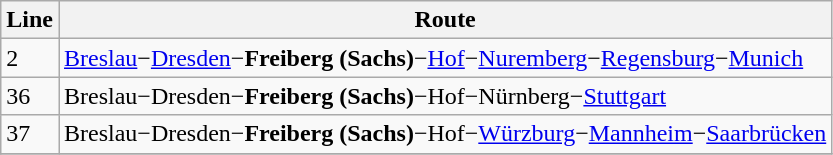<table class="wikitable">
<tr>
<th>Line</th>
<th>Route</th>
</tr>
<tr>
<td>2</td>
<td><a href='#'>Breslau</a>−<a href='#'>Dresden</a>−<strong>Freiberg (Sachs)</strong>−<a href='#'>Hof</a>−<a href='#'>Nuremberg</a>−<a href='#'>Regensburg</a>−<a href='#'>Munich</a></td>
</tr>
<tr>
<td>36</td>
<td>Breslau−Dresden−<strong>Freiberg (Sachs)</strong>−Hof−Nürnberg−<a href='#'>Stuttgart</a></td>
</tr>
<tr>
<td>37</td>
<td>Breslau−Dresden−<strong>Freiberg (Sachs)</strong>−Hof−<a href='#'>Würzburg</a>−<a href='#'>Mannheim</a>−<a href='#'>Saarbrücken</a></td>
</tr>
<tr>
</tr>
</table>
